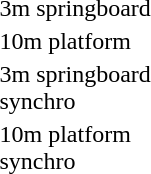<table>
<tr>
<td>3m springboard</td>
<td></td>
<td></td>
<td></td>
</tr>
<tr>
<td>10m platform</td>
<td></td>
<td></td>
<td></td>
</tr>
<tr>
<td>3m springboard<br>synchro</td>
<td></td>
<td></td>
<td></td>
</tr>
<tr>
<td>10m platform<br>synchro</td>
<td></td>
<td></td>
<td></td>
</tr>
</table>
